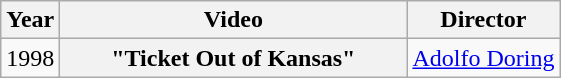<table class="wikitable plainrowheaders">
<tr>
<th>Year</th>
<th style="width:14em;">Video</th>
<th>Director</th>
</tr>
<tr>
<td>1998</td>
<th scope="row">"Ticket Out of Kansas"</th>
<td><a href='#'>Adolfo Doring</a></td>
</tr>
</table>
